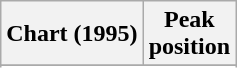<table class="wikitable sortable">
<tr>
<th align="left">Chart (1995)</th>
<th align="center">Peak<br>position</th>
</tr>
<tr>
</tr>
<tr>
</tr>
<tr>
</tr>
</table>
